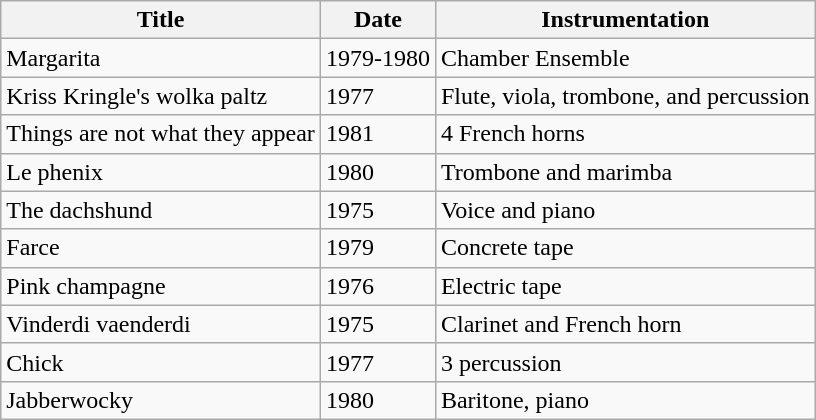<table class="wikitable">
<tr>
<th>Title</th>
<th>Date</th>
<th>Instrumentation</th>
</tr>
<tr>
<td>Margarita</td>
<td>1979-1980</td>
<td>Chamber Ensemble</td>
</tr>
<tr>
<td>Kriss Kringle's wolka paltz</td>
<td>1977</td>
<td>Flute, viola, trombone, and percussion</td>
</tr>
<tr>
<td>Things are not what they appear</td>
<td>1981</td>
<td>4 French horns</td>
</tr>
<tr>
<td>Le phenix</td>
<td>1980</td>
<td>Trombone and marimba</td>
</tr>
<tr>
<td>The dachshund</td>
<td>1975</td>
<td>Voice and piano</td>
</tr>
<tr>
<td>Farce</td>
<td>1979</td>
<td>Concrete tape</td>
</tr>
<tr>
<td>Pink champagne</td>
<td>1976</td>
<td>Electric tape</td>
</tr>
<tr>
<td>Vinderdi vaenderdi</td>
<td>1975</td>
<td>Clarinet and French horn</td>
</tr>
<tr>
<td>Chick</td>
<td>1977</td>
<td>3 percussion</td>
</tr>
<tr>
<td>Jabberwocky</td>
<td>1980</td>
<td>Baritone, piano</td>
</tr>
</table>
